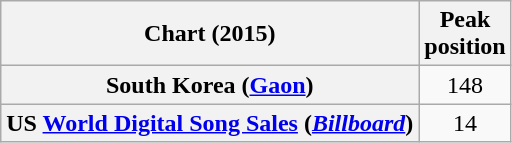<table class="wikitable plainrowheaders" style="text-align:center">
<tr>
<th scope="col">Chart (2015)</th>
<th scope="col">Peak<br>position</th>
</tr>
<tr>
<th scope="row">South Korea (<a href='#'>Gaon</a>)</th>
<td align="center">148</td>
</tr>
<tr>
<th scope="row">US <a href='#'>World Digital Song Sales</a> (<em><a href='#'>Billboard</a></em>)</th>
<td align="center">14</td>
</tr>
</table>
